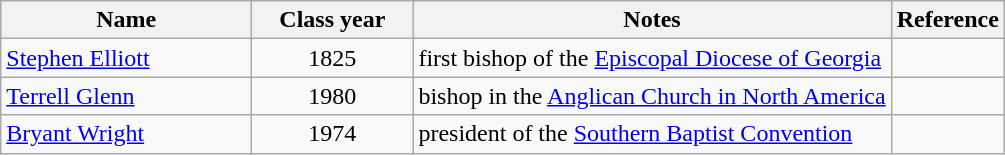<table class="wikitable sortable">
<tr>
<th width="160">Name</th>
<th width="100">Class year</th>
<th width="*" class="unsortable">Notes</th>
<th width="*" class="unsortable">Reference</th>
</tr>
<tr>
<td><a href='#'>Stephen Elliott</a></td>
<td align="center">1825</td>
<td>first bishop of the <a href='#'>Episcopal Diocese of Georgia</a></td>
<td></td>
</tr>
<tr>
<td><a href='#'>Terrell Glenn</a></td>
<td align="center">1980</td>
<td>bishop in the <a href='#'>Anglican Church in North America</a></td>
<td></td>
</tr>
<tr>
<td><a href='#'>Bryant Wright</a></td>
<td align="center">1974</td>
<td>president of the <a href='#'>Southern Baptist Convention</a></td>
<td></td>
</tr>
</table>
